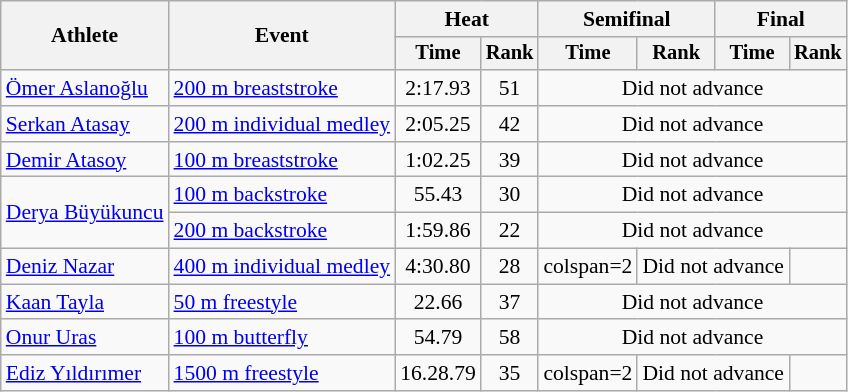<table class=wikitable style="font-size:90%">
<tr>
<th rowspan="2">Athlete</th>
<th rowspan="2">Event</th>
<th colspan="2">Heat</th>
<th colspan="2">Semifinal</th>
<th colspan="2">Final</th>
</tr>
<tr style="font-size:95%">
<th>Time</th>
<th>Rank</th>
<th>Time</th>
<th>Rank</th>
<th>Time</th>
<th>Rank</th>
</tr>
<tr align=center>
<td align="left"><a href='#'>Ömer Aslanoğlu</a></td>
<td align="left"><a href='#'>200 m breaststroke</a></td>
<td>2:17.93</td>
<td>51</td>
<td colspan=4>Did not advance</td>
</tr>
<tr align=center>
<td align="left"><a href='#'>Serkan Atasay</a></td>
<td align="left"><a href='#'>200 m individual medley</a></td>
<td>2:05.25</td>
<td>42</td>
<td colspan=4>Did not advance</td>
</tr>
<tr align=center>
<td align="left"><a href='#'>Demir Atasoy</a></td>
<td align="left"><a href='#'>100 m breaststroke</a></td>
<td>1:02.25</td>
<td>39</td>
<td colspan=4>Did not advance</td>
</tr>
<tr align=center>
<td rowspan="2" align="left"><a href='#'>Derya Büyükuncu</a></td>
<td align="left"><a href='#'>100 m backstroke</a></td>
<td>55.43</td>
<td>30</td>
<td colspan=4>Did not advance</td>
</tr>
<tr align=center>
<td align="left"><a href='#'>200 m backstroke</a></td>
<td>1:59.86</td>
<td>22</td>
<td colspan=4>Did not advance</td>
</tr>
<tr align=center>
<td align="left"><a href='#'>Deniz Nazar</a></td>
<td align="left"><a href='#'>400 m individual medley</a></td>
<td>4:30.80</td>
<td>28</td>
<td>colspan=2 </td>
<td colspan=2>Did not advance</td>
</tr>
<tr align=center>
<td align="left"><a href='#'>Kaan Tayla</a></td>
<td align="left"><a href='#'>50 m freestyle</a></td>
<td>22.66</td>
<td>37</td>
<td colspan=4>Did not advance</td>
</tr>
<tr align=center>
<td align="left"><a href='#'>Onur Uras</a></td>
<td align="left"><a href='#'>100 m butterfly</a></td>
<td>54.79</td>
<td>58</td>
<td colspan=4>Did not advance</td>
</tr>
<tr align=center>
<td align="left"><a href='#'>Ediz Yıldırımer</a></td>
<td align="left"><a href='#'>1500 m freestyle</a></td>
<td>16.28.79</td>
<td>35</td>
<td>colspan=2 </td>
<td colspan=2>Did not advance</td>
</tr>
</table>
